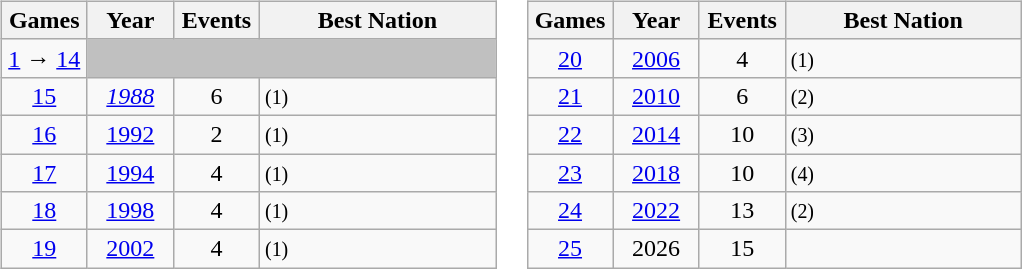<table>
<tr>
<td><br><table class=wikitable>
<tr>
<th width=50>Games</th>
<th width=50>Year</th>
<th width=50>Events</th>
<th width=150>Best Nation</th>
</tr>
<tr>
<td align=center><a href='#'>1</a> → <a href='#'>14</a></td>
<td colspan=4 bgcolor=silver></td>
</tr>
<tr>
<td align=center><a href='#'>15</a></td>
<td align=center><em><a href='#'>1988</a></em></td>
<td align=center>6</td>
<td> <small>(1)</small></td>
</tr>
<tr>
<td align=center><a href='#'>16</a></td>
<td align=center><a href='#'>1992</a></td>
<td align=center>2</td>
<td> <small>(1)</small></td>
</tr>
<tr>
<td align=center><a href='#'>17</a></td>
<td align=center><a href='#'>1994</a></td>
<td align=center>4</td>
<td> <small>(1)</small></td>
</tr>
<tr>
<td align=center><a href='#'>18</a></td>
<td align=center><a href='#'>1998</a></td>
<td align=center>4</td>
<td> <small>(1)</small></td>
</tr>
<tr>
<td align=center><a href='#'>19</a></td>
<td align=center><a href='#'>2002</a></td>
<td align=center>4</td>
<td> <small>(1)</small></td>
</tr>
</table>
</td>
<td valign=top><br><table class=wikitable>
<tr>
<th width=50>Games</th>
<th width=50>Year</th>
<th width=50>Events</th>
<th width=150>Best Nation</th>
</tr>
<tr>
<td align=center><a href='#'>20</a></td>
<td align=center><a href='#'>2006</a></td>
<td align=center>4</td>
<td> <small>(1)</small></td>
</tr>
<tr>
<td align=center><a href='#'>21</a></td>
<td align=center><a href='#'>2010</a></td>
<td align=center>6</td>
<td> <small>(2)</small></td>
</tr>
<tr>
<td align=center><a href='#'>22</a></td>
<td align=center><a href='#'>2014</a></td>
<td align=center>10</td>
<td> <small>(3)</small></td>
</tr>
<tr>
<td align=center><a href='#'>23</a></td>
<td align=center><a href='#'>2018</a></td>
<td align=center>10</td>
<td> <small>(4)</small></td>
</tr>
<tr>
<td align=center><a href='#'>24</a></td>
<td align=center><a href='#'>2022</a></td>
<td align=center>13</td>
<td> <small>(2)</small></td>
</tr>
<tr>
<td align=center><a href='#'>25</a></td>
<td align=center>2026</td>
<td align=center>15</td>
<td></td>
</tr>
</table>
</td>
</tr>
</table>
